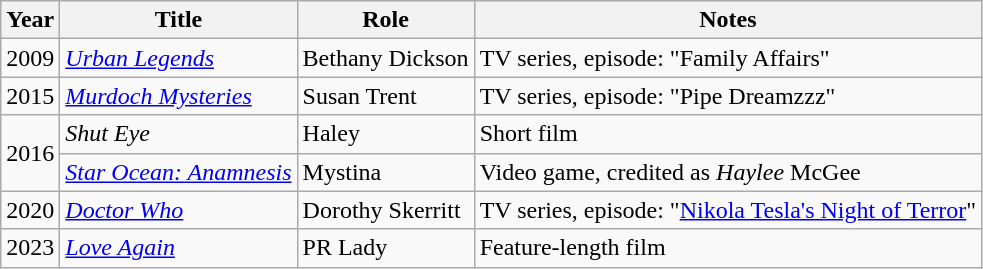<table class="wikitable sortable">
<tr>
<th>Year</th>
<th>Title</th>
<th>Role</th>
<th class="unsortable">Notes</th>
</tr>
<tr>
<td>2009</td>
<td><em><a href='#'>Urban Legends</a></em></td>
<td>Bethany Dickson</td>
<td>TV series, episode: "Family Affairs"</td>
</tr>
<tr>
<td>2015</td>
<td><em><a href='#'>Murdoch Mysteries</a></em></td>
<td>Susan Trent</td>
<td>TV series, episode: "Pipe Dreamzzz"</td>
</tr>
<tr>
<td rowspan="2">2016</td>
<td><em>Shut Eye</em></td>
<td>Haley</td>
<td>Short film</td>
</tr>
<tr>
<td><em><a href='#'>Star Ocean: Anamnesis</a></em></td>
<td>Mystina</td>
<td>Video game, credited as <em>Haylee</em> McGee</td>
</tr>
<tr>
<td>2020</td>
<td><em><a href='#'>Doctor Who</a></em></td>
<td>Dorothy Skerritt</td>
<td>TV series, episode: "<a href='#'>Nikola Tesla's Night of Terror</a>"</td>
</tr>
<tr>
<td>2023</td>
<td><em><a href='#'>Love Again</a></em></td>
<td>PR Lady</td>
<td>Feature-length film</td>
</tr>
</table>
